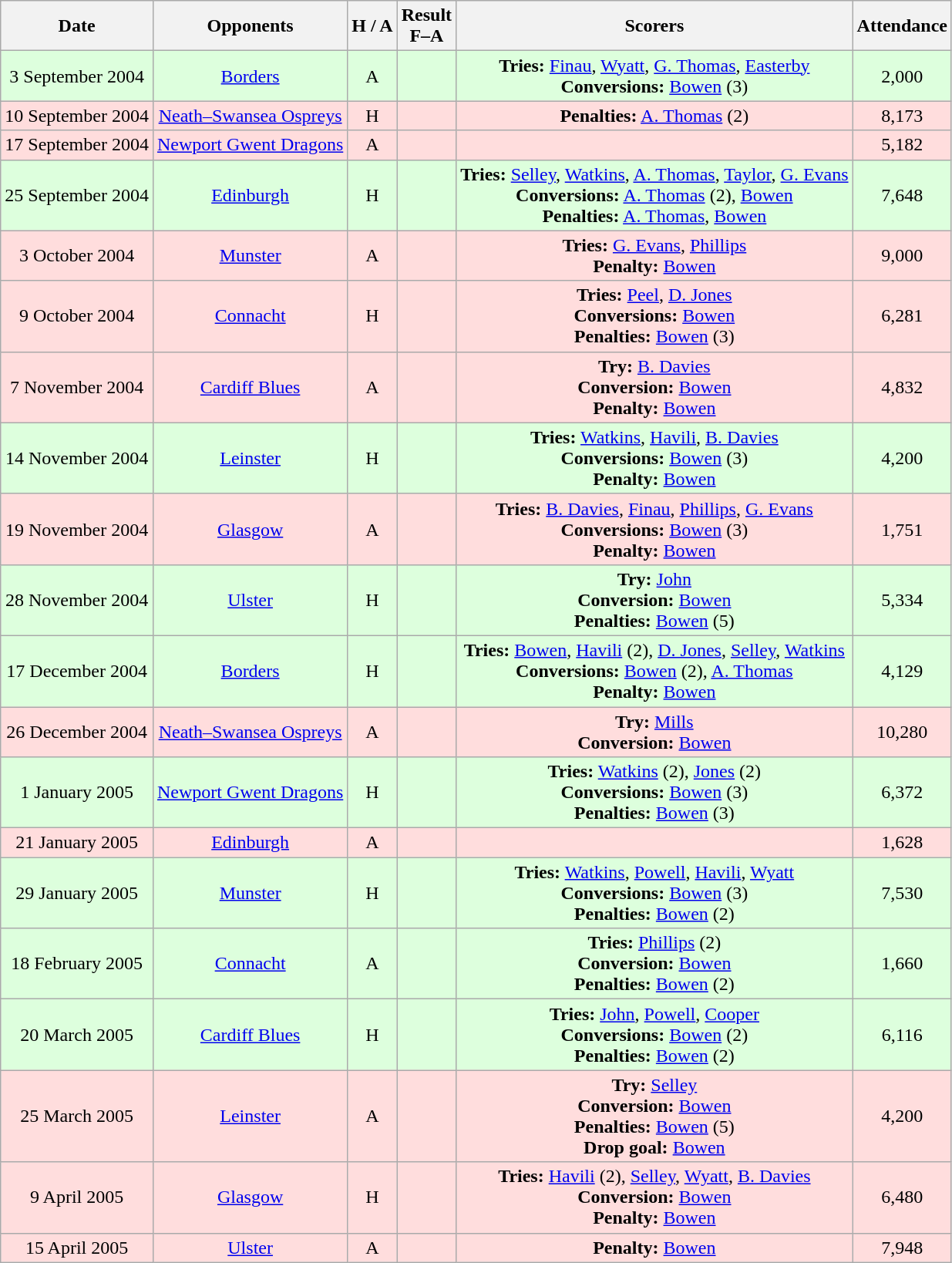<table class="wikitable" style="text-align:center">
<tr>
<th>Date</th>
<th>Opponents</th>
<th>H / A</th>
<th>Result<br>F–A</th>
<th>Scorers</th>
<th>Attendance</th>
</tr>
<tr style="background:#ddffdd">
<td>3 September 2004</td>
<td><a href='#'>Borders</a></td>
<td>A</td>
<td></td>
<td><strong>Tries:</strong> <a href='#'>Finau</a>, <a href='#'>Wyatt</a>, <a href='#'>G. Thomas</a>, <a href='#'>Easterby</a><br><strong>Conversions:</strong> <a href='#'>Bowen</a> (3)</td>
<td>2,000</td>
</tr>
<tr style="background:#ffdddd">
<td>10 September 2004</td>
<td><a href='#'>Neath–Swansea Ospreys</a></td>
<td>H</td>
<td></td>
<td><strong>Penalties:</strong> <a href='#'>A. Thomas</a> (2)</td>
<td>8,173</td>
</tr>
<tr style="background:#ffdddd">
<td>17 September 2004</td>
<td><a href='#'>Newport Gwent Dragons</a></td>
<td>A</td>
<td></td>
<td></td>
<td>5,182</td>
</tr>
<tr style="background:#ddffdd">
<td>25 September 2004</td>
<td><a href='#'>Edinburgh</a></td>
<td>H</td>
<td></td>
<td><strong>Tries:</strong> <a href='#'>Selley</a>, <a href='#'>Watkins</a>, <a href='#'>A. Thomas</a>, <a href='#'>Taylor</a>, <a href='#'>G. Evans</a><br><strong>Conversions:</strong> <a href='#'>A. Thomas</a> (2), <a href='#'>Bowen</a><br><strong>Penalties:</strong> <a href='#'>A. Thomas</a>, <a href='#'>Bowen</a></td>
<td>7,648</td>
</tr>
<tr style="background:#ffdddd">
<td>3 October 2004</td>
<td><a href='#'>Munster</a></td>
<td>A</td>
<td></td>
<td><strong>Tries:</strong> <a href='#'>G. Evans</a>, <a href='#'>Phillips</a><br><strong>Penalty:</strong> <a href='#'>Bowen</a></td>
<td>9,000</td>
</tr>
<tr style="background:#ffdddd">
<td>9 October 2004</td>
<td><a href='#'>Connacht</a></td>
<td>H</td>
<td></td>
<td><strong>Tries:</strong> <a href='#'>Peel</a>, <a href='#'>D. Jones</a><br><strong>Conversions:</strong> <a href='#'>Bowen</a><br><strong>Penalties:</strong> <a href='#'>Bowen</a> (3)</td>
<td>6,281</td>
</tr>
<tr style="background:#ffdddd">
<td>7 November 2004</td>
<td><a href='#'>Cardiff Blues</a></td>
<td>A</td>
<td></td>
<td><strong>Try:</strong> <a href='#'>B. Davies</a><br><strong>Conversion:</strong> <a href='#'>Bowen</a><br><strong>Penalty:</strong> <a href='#'>Bowen</a></td>
<td>4,832</td>
</tr>
<tr style="background:#ddffdd">
<td>14 November 2004</td>
<td><a href='#'>Leinster</a></td>
<td>H</td>
<td></td>
<td><strong>Tries:</strong> <a href='#'>Watkins</a>, <a href='#'>Havili</a>, <a href='#'>B. Davies</a><br><strong>Conversions:</strong> <a href='#'>Bowen</a> (3)<br><strong>Penalty:</strong> <a href='#'>Bowen</a></td>
<td>4,200</td>
</tr>
<tr style="background:#ffdddd">
<td>19 November 2004</td>
<td><a href='#'>Glasgow</a></td>
<td>A</td>
<td></td>
<td><strong>Tries:</strong> <a href='#'>B. Davies</a>, <a href='#'>Finau</a>, <a href='#'>Phillips</a>, <a href='#'>G. Evans</a><br><strong>Conversions:</strong> <a href='#'>Bowen</a> (3)<br><strong>Penalty:</strong> <a href='#'>Bowen</a></td>
<td>1,751</td>
</tr>
<tr style="background:#ddffdd">
<td>28 November 2004</td>
<td><a href='#'>Ulster</a></td>
<td>H</td>
<td></td>
<td><strong>Try:</strong> <a href='#'>John</a><br><strong>Conversion:</strong> <a href='#'>Bowen</a><br><strong>Penalties:</strong> <a href='#'>Bowen</a> (5)</td>
<td>5,334</td>
</tr>
<tr style="background:#ddffdd">
<td>17 December 2004</td>
<td><a href='#'>Borders</a></td>
<td>H</td>
<td></td>
<td><strong>Tries:</strong> <a href='#'>Bowen</a>, <a href='#'>Havili</a> (2), <a href='#'>D. Jones</a>, <a href='#'>Selley</a>, <a href='#'>Watkins</a><br><strong>Conversions:</strong> <a href='#'>Bowen</a> (2), <a href='#'>A. Thomas</a><br><strong>Penalty:</strong> <a href='#'>Bowen</a></td>
<td>4,129</td>
</tr>
<tr style="background:#ffdddd">
<td>26 December 2004</td>
<td><a href='#'>Neath–Swansea Ospreys</a></td>
<td>A</td>
<td></td>
<td><strong>Try:</strong> <a href='#'>Mills</a><br><strong>Conversion:</strong> <a href='#'>Bowen</a></td>
<td>10,280</td>
</tr>
<tr style="background:#ddffdd">
<td>1 January 2005</td>
<td><a href='#'>Newport Gwent Dragons</a></td>
<td>H</td>
<td></td>
<td><strong>Tries:</strong> <a href='#'>Watkins</a> (2), <a href='#'>Jones</a> (2)<br><strong>Conversions:</strong> <a href='#'>Bowen</a> (3)<br><strong>Penalties:</strong> <a href='#'>Bowen</a> (3)</td>
<td>6,372</td>
</tr>
<tr style="background:#ffdddd">
<td>21 January 2005</td>
<td><a href='#'>Edinburgh</a></td>
<td>A</td>
<td></td>
<td></td>
<td>1,628</td>
</tr>
<tr style="background:#ddffdd">
<td>29 January 2005</td>
<td><a href='#'>Munster</a></td>
<td>H</td>
<td></td>
<td><strong>Tries:</strong> <a href='#'>Watkins</a>, <a href='#'>Powell</a>, <a href='#'>Havili</a>, <a href='#'>Wyatt</a><br><strong>Conversions:</strong> <a href='#'>Bowen</a> (3)<br><strong>Penalties:</strong> <a href='#'>Bowen</a> (2)</td>
<td>7,530</td>
</tr>
<tr style="background:#ddffdd">
<td>18 February 2005</td>
<td><a href='#'>Connacht</a></td>
<td>A</td>
<td></td>
<td><strong>Tries:</strong> <a href='#'>Phillips</a> (2)<br><strong>Conversion:</strong> <a href='#'>Bowen</a><br><strong>Penalties:</strong> <a href='#'>Bowen</a> (2)</td>
<td>1,660</td>
</tr>
<tr style="background:#ddffdd">
<td>20 March 2005</td>
<td><a href='#'>Cardiff Blues</a></td>
<td>H</td>
<td></td>
<td><strong>Tries:</strong> <a href='#'>John</a>, <a href='#'>Powell</a>, <a href='#'>Cooper</a><br><strong>Conversions:</strong> <a href='#'>Bowen</a> (2)<br><strong>Penalties:</strong> <a href='#'>Bowen</a> (2)</td>
<td>6,116</td>
</tr>
<tr style="background:#ffdddd">
<td>25 March 2005</td>
<td><a href='#'>Leinster</a></td>
<td>A</td>
<td></td>
<td><strong>Try:</strong> <a href='#'>Selley</a><br><strong>Conversion:</strong> <a href='#'>Bowen</a><br><strong>Penalties:</strong> <a href='#'>Bowen</a> (5)<br><strong>Drop goal:</strong> <a href='#'>Bowen</a></td>
<td>4,200</td>
</tr>
<tr style="background:#ffdddd">
<td>9 April 2005</td>
<td><a href='#'>Glasgow</a></td>
<td>H</td>
<td></td>
<td><strong>Tries:</strong> <a href='#'>Havili</a> (2), <a href='#'>Selley</a>, <a href='#'>Wyatt</a>, <a href='#'>B. Davies</a><br><strong>Conversion:</strong> <a href='#'>Bowen</a><br><strong>Penalty:</strong> <a href='#'>Bowen</a></td>
<td>6,480</td>
</tr>
<tr style="background:#ffdddd">
<td>15 April 2005</td>
<td><a href='#'>Ulster</a></td>
<td>A</td>
<td></td>
<td><strong>Penalty:</strong> <a href='#'>Bowen</a></td>
<td>7,948</td>
</tr>
</table>
